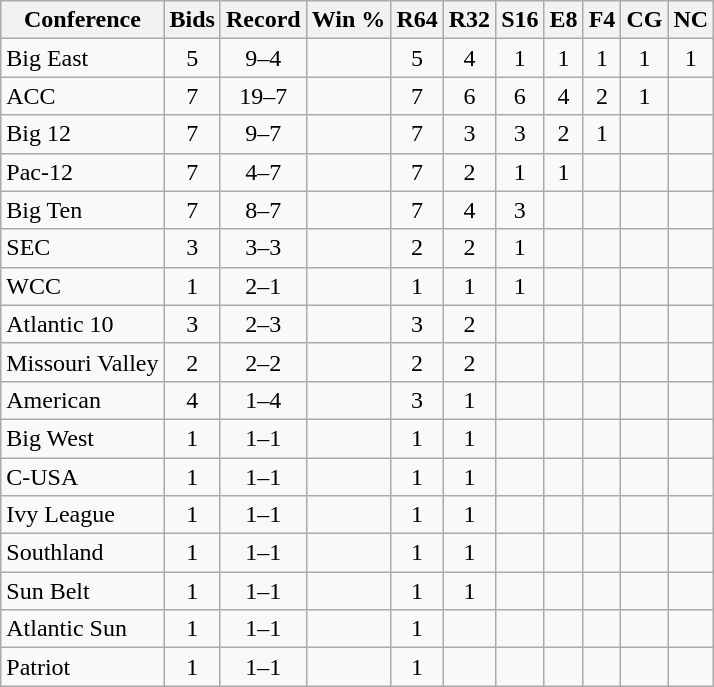<table class="wikitable sortable" style="text-align:center;">
<tr>
<th>Conference</th>
<th>Bids</th>
<th>Record</th>
<th>Win %</th>
<th>R64</th>
<th>R32</th>
<th>S16</th>
<th>E8</th>
<th>F4</th>
<th>CG</th>
<th>NC</th>
</tr>
<tr>
<td align="left">Big East</td>
<td>5</td>
<td>9–4</td>
<td></td>
<td>5</td>
<td>4</td>
<td>1</td>
<td>1</td>
<td>1</td>
<td>1</td>
<td>1</td>
</tr>
<tr>
<td align="left">ACC</td>
<td>7</td>
<td>19–7</td>
<td></td>
<td>7</td>
<td>6</td>
<td>6</td>
<td>4</td>
<td>2</td>
<td>1</td>
<td></td>
</tr>
<tr>
<td align="left">Big 12</td>
<td>7</td>
<td>9–7</td>
<td></td>
<td>7</td>
<td>3</td>
<td>3</td>
<td>2</td>
<td>1</td>
<td></td>
<td></td>
</tr>
<tr>
<td align="left">Pac-12</td>
<td>7</td>
<td>4–7</td>
<td></td>
<td>7</td>
<td>2</td>
<td>1</td>
<td>1</td>
<td></td>
<td></td>
<td></td>
</tr>
<tr>
<td align="left">Big Ten</td>
<td>7</td>
<td>8–7</td>
<td></td>
<td>7</td>
<td>4</td>
<td>3</td>
<td></td>
<td></td>
<td></td>
<td></td>
</tr>
<tr>
<td align="left">SEC</td>
<td>3</td>
<td>3–3</td>
<td></td>
<td>2</td>
<td>2</td>
<td>1</td>
<td></td>
<td></td>
<td></td>
<td></td>
</tr>
<tr>
<td align="left">WCC</td>
<td>1</td>
<td>2–1</td>
<td></td>
<td>1</td>
<td>1</td>
<td>1</td>
<td></td>
<td></td>
<td></td>
<td></td>
</tr>
<tr>
<td align="left">Atlantic 10</td>
<td>3</td>
<td>2–3</td>
<td></td>
<td>3</td>
<td>2</td>
<td></td>
<td></td>
<td></td>
<td></td>
<td></td>
</tr>
<tr>
<td align="left">Missouri Valley</td>
<td>2</td>
<td>2–2</td>
<td></td>
<td>2</td>
<td>2</td>
<td></td>
<td></td>
<td></td>
<td></td>
<td></td>
</tr>
<tr>
<td align="left">American</td>
<td>4</td>
<td>1–4</td>
<td></td>
<td>3</td>
<td>1</td>
<td></td>
<td></td>
<td></td>
<td></td>
<td></td>
</tr>
<tr>
<td align="left">Big West</td>
<td>1</td>
<td>1–1</td>
<td></td>
<td>1</td>
<td>1</td>
<td></td>
<td></td>
<td></td>
<td></td>
<td></td>
</tr>
<tr>
<td align="left">C-USA</td>
<td>1</td>
<td>1–1</td>
<td></td>
<td>1</td>
<td>1</td>
<td></td>
<td></td>
<td></td>
<td></td>
<td></td>
</tr>
<tr>
<td align="left">Ivy League</td>
<td>1</td>
<td>1–1</td>
<td></td>
<td>1</td>
<td>1</td>
<td></td>
<td></td>
<td></td>
<td></td>
<td></td>
</tr>
<tr>
<td align="left">Southland</td>
<td>1</td>
<td>1–1</td>
<td></td>
<td>1</td>
<td>1</td>
<td></td>
<td></td>
<td></td>
<td></td>
<td></td>
</tr>
<tr>
<td align="left">Sun Belt</td>
<td>1</td>
<td>1–1</td>
<td></td>
<td>1</td>
<td>1</td>
<td></td>
<td></td>
<td></td>
<td></td>
<td></td>
</tr>
<tr>
<td align="left">Atlantic Sun</td>
<td>1</td>
<td>1–1</td>
<td></td>
<td>1</td>
<td></td>
<td></td>
<td></td>
<td></td>
<td></td>
<td></td>
</tr>
<tr>
<td align="left">Patriot</td>
<td>1</td>
<td>1–1</td>
<td></td>
<td>1</td>
<td></td>
<td></td>
<td></td>
<td></td>
<td></td>
<td></td>
</tr>
</table>
